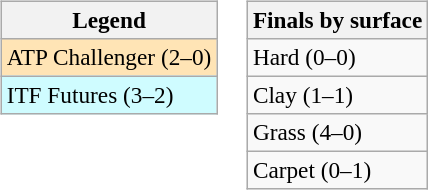<table>
<tr valign=top>
<td><br><table class=wikitable style=font-size:97%>
<tr>
<th>Legend</th>
</tr>
<tr bgcolor=moccasin>
<td>ATP Challenger (2–0)</td>
</tr>
<tr bgcolor=cffcff>
<td>ITF Futures (3–2)</td>
</tr>
</table>
</td>
<td><br><table class=wikitable style=font-size:97%>
<tr>
<th>Finals by surface</th>
</tr>
<tr>
<td>Hard (0–0)</td>
</tr>
<tr>
<td>Clay (1–1)</td>
</tr>
<tr>
<td>Grass (4–0)</td>
</tr>
<tr>
<td>Carpet (0–1)</td>
</tr>
</table>
</td>
</tr>
</table>
